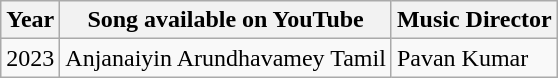<table class="wikitable">
<tr>
<th>Year</th>
<th>Song available on YouTube</th>
<th>Music Director</th>
</tr>
<tr>
<td>2023</td>
<td>Anjanaiyin Arundhavamey Tamil</td>
<td>Pavan Kumar</td>
</tr>
</table>
